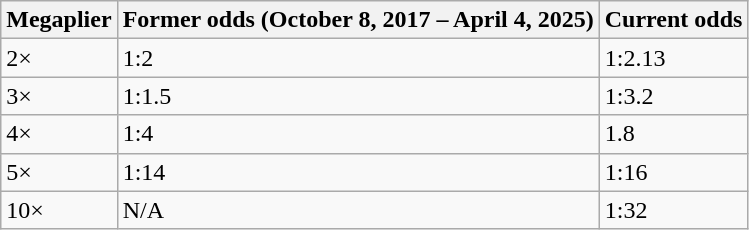<table class="wikitable">
<tr>
<th>Megaplier</th>
<th>Former odds (October 8, 2017 – April 4, 2025)</th>
<th>Current odds</th>
</tr>
<tr>
<td>2×</td>
<td>1:2</td>
<td>1:2.13</td>
</tr>
<tr>
<td>3×</td>
<td>1:1.5</td>
<td>1:3.2</td>
</tr>
<tr>
<td>4×</td>
<td>1:4</td>
<td>1.8</td>
</tr>
<tr>
<td>5×</td>
<td>1:14</td>
<td>1:16</td>
</tr>
<tr>
<td>10×</td>
<td>N/A</td>
<td>1:32</td>
</tr>
</table>
